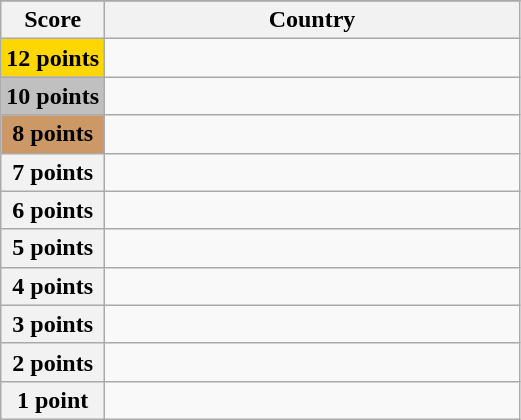<table class="wikitable">
<tr>
</tr>
<tr>
<th scope="col" width="20%">Score</th>
<th scope="col">Country</th>
</tr>
<tr>
<th scope="row" style="background:gold">12 points</th>
<td></td>
</tr>
<tr>
<th scope="row" style="background:silver">10 points</th>
<td></td>
</tr>
<tr>
<th scope="row" style="background:#CC9966">8 points</th>
<td></td>
</tr>
<tr>
<th scope="row">7 points</th>
<td></td>
</tr>
<tr>
<th scope="row">6 points</th>
<td></td>
</tr>
<tr>
<th scope="row">5 points</th>
<td></td>
</tr>
<tr>
<th scope="row">4 points</th>
<td></td>
</tr>
<tr>
<th scope="row">3 points</th>
<td></td>
</tr>
<tr>
<th scope="row">2 points</th>
<td></td>
</tr>
<tr>
<th scope="row">1 point</th>
<td></td>
</tr>
</table>
